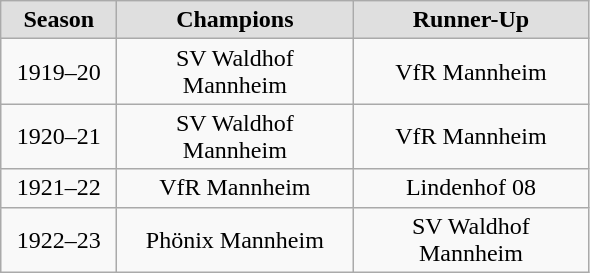<table class="wikitable">
<tr align="center" style="background:#dfdfdf">
<td width="70"><strong>Season</strong></td>
<td width="150"><strong>Champions</strong></td>
<td width="150"><strong>Runner-Up</strong></td>
</tr>
<tr align="center">
<td>1919–20</td>
<td>SV Waldhof Mannheim</td>
<td>VfR Mannheim</td>
</tr>
<tr align="center">
<td>1920–21</td>
<td>SV Waldhof Mannheim</td>
<td>VfR Mannheim</td>
</tr>
<tr align="center">
<td>1921–22</td>
<td>VfR Mannheim</td>
<td>Lindenhof 08</td>
</tr>
<tr align="center">
<td>1922–23</td>
<td>Phönix Mannheim</td>
<td>SV Waldhof Mannheim</td>
</tr>
</table>
